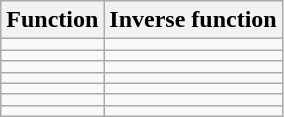<table class="wikitable">
<tr>
<th>Function</th>
<th>Inverse function</th>
</tr>
<tr>
<td></td>
<td></td>
</tr>
<tr>
<td></td>
<td></td>
</tr>
<tr>
<td></td>
<td></td>
</tr>
<tr>
<td></td>
<td></td>
</tr>
<tr>
<td></td>
<td></td>
</tr>
<tr>
<td></td>
<td></td>
</tr>
<tr>
<td><a href='#'></a></td>
<td></td>
</tr>
</table>
